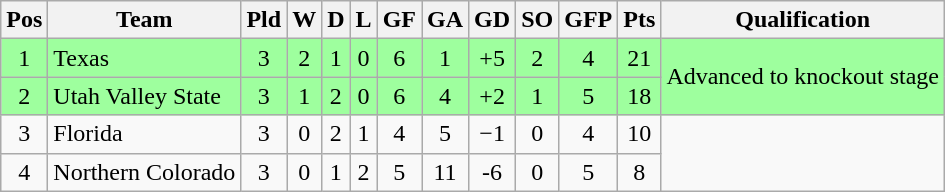<table class="wikitable" style="text-align:center"; margin: 1em auto">
<tr>
<th>Pos</th>
<th>Team</th>
<th>Pld</th>
<th>W</th>
<th>D</th>
<th>L</th>
<th>GF</th>
<th>GA</th>
<th>GD</th>
<th>SO</th>
<th>GFP</th>
<th>Pts</th>
<th>Qualification</th>
</tr>
<tr bgcolor="#9eff9e">
<td>1</td>
<td style="text-align:left">Texas</td>
<td>3</td>
<td>2</td>
<td>1</td>
<td>0</td>
<td>6</td>
<td>1</td>
<td>+5</td>
<td>2</td>
<td>4</td>
<td>21</td>
<td rowspan="2">Advanced to knockout stage</td>
</tr>
<tr bgcolor="#9eff9e">
<td>2</td>
<td style="text-align:left">Utah Valley State</td>
<td>3</td>
<td>1</td>
<td>2</td>
<td>0</td>
<td>6</td>
<td>4</td>
<td>+2</td>
<td>1</td>
<td>5</td>
<td>18</td>
</tr>
<tr>
<td>3</td>
<td style="text-align:left">Florida</td>
<td>3</td>
<td>0</td>
<td>2</td>
<td>1</td>
<td>4</td>
<td>5</td>
<td>−1</td>
<td>0</td>
<td>4</td>
<td>10</td>
<td rowspan="2"></td>
</tr>
<tr>
<td>4</td>
<td style="text-align:left">Northern Colorado</td>
<td>3</td>
<td>0</td>
<td>1</td>
<td>2</td>
<td>5</td>
<td>11</td>
<td>-6</td>
<td>0</td>
<td>5</td>
<td>8</td>
</tr>
</table>
